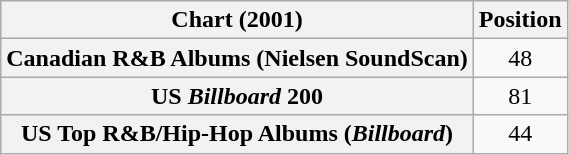<table class="wikitable plainrowheaders">
<tr>
<th scope="col">Chart (2001)</th>
<th scope="col">Position</th>
</tr>
<tr>
<th scope="row">Canadian R&B Albums (Nielsen SoundScan)</th>
<td align="center">48</td>
</tr>
<tr>
<th scope="row">US <em>Billboard</em> 200</th>
<td style="text-align:center;">81</td>
</tr>
<tr>
<th scope="row">US Top R&B/Hip-Hop Albums (<em>Billboard</em>)</th>
<td style="text-align:center;">44</td>
</tr>
</table>
